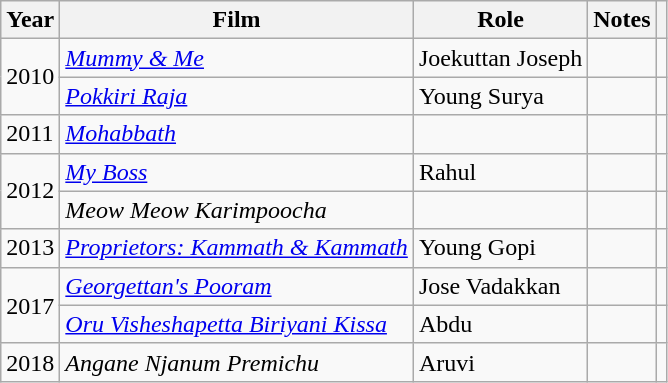<table class="wikitable sortable">
<tr>
<th>Year</th>
<th>Film</th>
<th>Role</th>
<th class="unsortable">Notes</th>
<th class="unsortable"></th>
</tr>
<tr>
<td rowspan=2>2010</td>
<td><em><a href='#'>Mummy & Me</a></em></td>
<td>Joekuttan Joseph</td>
<td></td>
<td></td>
</tr>
<tr>
<td><em><a href='#'>Pokkiri Raja</a></em></td>
<td>Young Surya</td>
<td></td>
<td></td>
</tr>
<tr>
<td>2011</td>
<td><em><a href='#'>Mohabbath</a></em></td>
<td></td>
<td></td>
<td></td>
</tr>
<tr>
<td rowspan=2>2012</td>
<td><em><a href='#'>My Boss</a></em></td>
<td>Rahul</td>
<td></td>
<td></td>
</tr>
<tr>
<td><em>Meow Meow Karimpoocha</em></td>
<td></td>
<td></td>
<td></td>
</tr>
<tr>
<td>2013</td>
<td><em><a href='#'>Proprietors: Kammath & Kammath</a></em></td>
<td>Young Gopi</td>
<td></td>
<td></td>
</tr>
<tr>
<td rowspan=2>2017</td>
<td><em><a href='#'>Georgettan's Pooram</a></em></td>
<td>Jose Vadakkan</td>
<td></td>
<td></td>
</tr>
<tr>
<td><em><a href='#'>Oru Visheshapetta Biriyani Kissa</a></em></td>
<td>Abdu</td>
<td></td>
<td></td>
</tr>
<tr>
<td>2018</td>
<td><em>Angane Njanum Premichu</em></td>
<td>Aruvi</td>
<td></td>
<td></td>
</tr>
</table>
